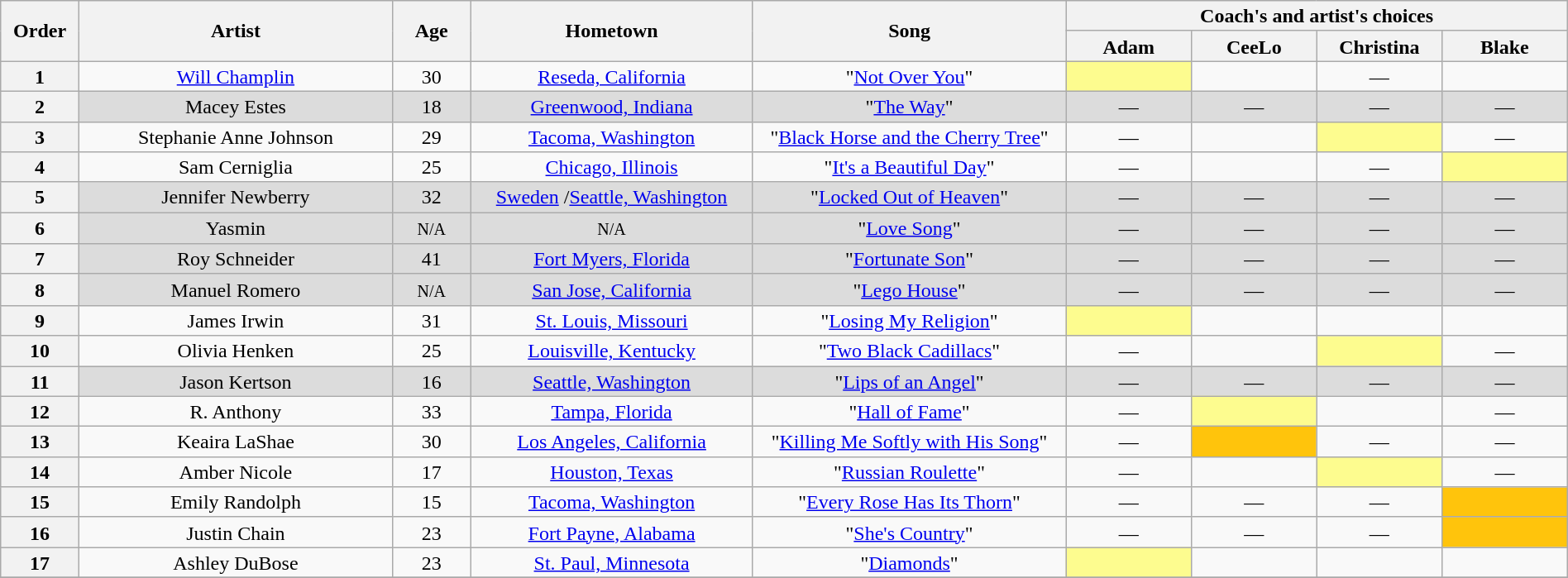<table class="wikitable" style="text-align:center; line-height:17px; width:100%;">
<tr>
<th scope="col" rowspan="2" width="05%">Order</th>
<th scope="col" rowspan="2" width="20%">Artist</th>
<th scope="col" rowspan="2" width="05%">Age</th>
<th scope="col" rowspan="2" width="18%">Hometown</th>
<th scope="col" rowspan="2" width="20%">Song</th>
<th scope="col" colspan="4" width="32%">Coach's and artist's choices</th>
</tr>
<tr>
<th width="08%">Adam</th>
<th width="08%">CeeLo</th>
<th width="08%">Christina</th>
<th width="08%">Blake</th>
</tr>
<tr>
<th>1</th>
<td><a href='#'>Will Champlin</a></td>
<td>30</td>
<td><a href='#'>Reseda, California</a></td>
<td>"<a href='#'>Not Over You</a>"</td>
<td style="background:#fdfc8f;"><strong></strong></td>
<td><strong></strong></td>
<td>—</td>
<td><strong></strong></td>
</tr>
<tr>
<th>2</th>
<td style="background:#DCDCDC;">Macey Estes</td>
<td style="background:#DCDCDC;">18</td>
<td style="background:#DCDCDC;"><a href='#'>Greenwood, Indiana</a></td>
<td style="background:#DCDCDC;">"<a href='#'>The Way</a>"</td>
<td style="background:#DCDCDC;">—</td>
<td style="background:#DCDCDC;">—</td>
<td style="background:#DCDCDC;">—</td>
<td style="background:#DCDCDC;">—</td>
</tr>
<tr>
<th>3</th>
<td>Stephanie Anne Johnson</td>
<td>29</td>
<td><a href='#'>Tacoma, Washington</a></td>
<td>"<a href='#'>Black Horse and the Cherry Tree</a>"</td>
<td>—</td>
<td><strong></strong></td>
<td style="background:#fdfc8f;"><strong></strong></td>
<td>—</td>
</tr>
<tr>
<th>4</th>
<td>Sam Cerniglia</td>
<td>25</td>
<td><a href='#'>Chicago, Illinois</a></td>
<td>"<a href='#'>It's a Beautiful Day</a>"</td>
<td>—</td>
<td><strong></strong></td>
<td>—</td>
<td style="background:#fdfc8f;"><strong></strong></td>
</tr>
<tr>
<th>5</th>
<td style="background:#DCDCDC;">Jennifer Newberry</td>
<td style="background:#DCDCDC;">32</td>
<td style="background:#DCDCDC;"><a href='#'>Sweden</a> /<a href='#'>Seattle, Washington</a></td>
<td style="background:#DCDCDC;">"<a href='#'>Locked Out of Heaven</a>"</td>
<td style="background:#DCDCDC;">—</td>
<td style="background:#DCDCDC;">—</td>
<td style="background:#DCDCDC;">—</td>
<td style="background:#DCDCDC;">—</td>
</tr>
<tr>
<th>6</th>
<td style="background:#DCDCDC;">Yasmin</td>
<td style="background:#DCDCDC;"><small>N/A</small></td>
<td style="background:#DCDCDC;"><small>N/A</small></td>
<td style="background:#DCDCDC;">"<a href='#'>Love Song</a>"</td>
<td style="background:#DCDCDC;">—</td>
<td style="background:#DCDCDC;">—</td>
<td style="background:#DCDCDC;">—</td>
<td style="background:#DCDCDC;">—</td>
</tr>
<tr>
<th>7</th>
<td style="background:#DCDCDC;">Roy Schneider</td>
<td style="background:#DCDCDC;">41</td>
<td style="background:#DCDCDC;"><a href='#'>Fort Myers, Florida</a></td>
<td style="background:#DCDCDC;">"<a href='#'>Fortunate Son</a>"</td>
<td style="background:#DCDCDC;">—</td>
<td style="background:#DCDCDC;">—</td>
<td style="background:#DCDCDC;">—</td>
<td style="background:#DCDCDC;">—</td>
</tr>
<tr>
<th>8</th>
<td style="background:#DCDCDC;">Manuel Romero</td>
<td style="background:#DCDCDC;"><small>N/A</small></td>
<td style="background:#DCDCDC;"><a href='#'>San Jose, California</a></td>
<td style="background:#DCDCDC;">"<a href='#'>Lego House</a>"</td>
<td style="background:#DCDCDC;">—</td>
<td style="background:#DCDCDC;">—</td>
<td style="background:#DCDCDC;">—</td>
<td style="background:#DCDCDC;">—</td>
</tr>
<tr>
<th>9</th>
<td>James Irwin</td>
<td>31</td>
<td><a href='#'>St. Louis, Missouri</a></td>
<td>"<a href='#'>Losing My Religion</a>"</td>
<td style="background:#fdfc8f;"><strong></strong></td>
<td><strong></strong></td>
<td><strong></strong></td>
<td><strong></strong></td>
</tr>
<tr>
<th>10</th>
<td>Olivia Henken</td>
<td>25</td>
<td><a href='#'>Louisville, Kentucky</a></td>
<td>"<a href='#'>Two Black Cadillacs</a>"</td>
<td>—</td>
<td><strong></strong></td>
<td style="background:#fdfc8f;"><strong></strong></td>
<td>—</td>
</tr>
<tr>
<th>11</th>
<td style="background:#DCDCDC;">Jason Kertson</td>
<td style="background:#DCDCDC;">16</td>
<td style="background:#DCDCDC;"><a href='#'>Seattle, Washington</a></td>
<td style="background:#DCDCDC;">"<a href='#'>Lips of an Angel</a>"</td>
<td style="background:#DCDCDC;">—</td>
<td style="background:#DCDCDC;">—</td>
<td style="background:#DCDCDC;">—</td>
<td style="background:#DCDCDC;">—</td>
</tr>
<tr>
<th>12</th>
<td>R. Anthony</td>
<td>33</td>
<td><a href='#'>Tampa, Florida</a></td>
<td>"<a href='#'>Hall of Fame</a>"</td>
<td>—</td>
<td style="background:#fdfc8f;"><strong></strong></td>
<td><strong></strong></td>
<td>—</td>
</tr>
<tr>
<th>13</th>
<td>Keaira LaShae</td>
<td>30</td>
<td><a href='#'>Los Angeles, California</a></td>
<td>"<a href='#'>Killing Me Softly with His Song</a>"</td>
<td>—</td>
<td style="background:#FFC40C;"><strong></strong></td>
<td>—</td>
<td>—</td>
</tr>
<tr>
<th>14</th>
<td>Amber Nicole</td>
<td>17</td>
<td><a href='#'>Houston, Texas</a></td>
<td>"<a href='#'>Russian Roulette</a>"</td>
<td>—</td>
<td><strong></strong></td>
<td style="background:#fdfc8f;"><strong></strong></td>
<td>—</td>
</tr>
<tr>
<th>15</th>
<td>Emily Randolph</td>
<td>15</td>
<td><a href='#'>Tacoma, Washington</a></td>
<td>"<a href='#'>Every Rose Has Its Thorn</a>"</td>
<td>—</td>
<td>—</td>
<td>—</td>
<td style="background:#FFC40C;"><strong></strong></td>
</tr>
<tr>
<th>16</th>
<td>Justin Chain</td>
<td>23</td>
<td><a href='#'>Fort Payne, Alabama</a></td>
<td>"<a href='#'>She's Country</a>"</td>
<td>—</td>
<td>—</td>
<td>—</td>
<td style="background:#FFC40C;"><strong></strong></td>
</tr>
<tr>
<th>17</th>
<td>Ashley DuBose</td>
<td>23</td>
<td><a href='#'>St. Paul, Minnesota</a></td>
<td>"<a href='#'>Diamonds</a>"</td>
<td style="background:#fdfc8f;"><strong></strong></td>
<td><strong></strong></td>
<td><strong></strong></td>
<td><strong></strong></td>
</tr>
<tr>
</tr>
</table>
